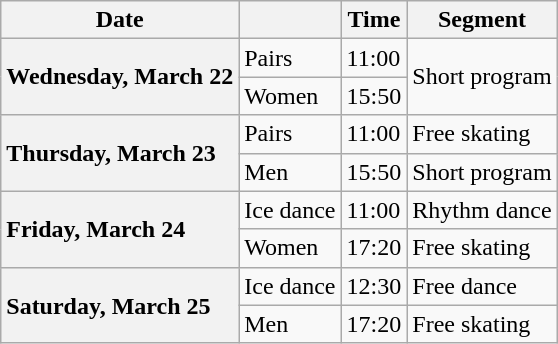<table class="wikitable unsortable" style="text-align:left;">
<tr>
<th scope="col">Date</th>
<th scope="col"></th>
<th scope="col">Time</th>
<th scope="col">Segment</th>
</tr>
<tr>
<th scope="row" style="text-align:left" rowspan="2">Wednesday, March 22</th>
<td>Pairs</td>
<td>11:00</td>
<td rowspan="2">Short program</td>
</tr>
<tr>
<td>Women</td>
<td>15:50</td>
</tr>
<tr>
<th scope="row" style="text-align:left" rowspan="2">Thursday, March 23</th>
<td>Pairs</td>
<td>11:00</td>
<td>Free skating</td>
</tr>
<tr>
<td>Men</td>
<td>15:50</td>
<td>Short program</td>
</tr>
<tr>
<th scope="row" style="text-align:left" rowspan="2">Friday, March 24</th>
<td>Ice dance</td>
<td>11:00</td>
<td>Rhythm dance</td>
</tr>
<tr>
<td>Women</td>
<td>17:20</td>
<td>Free skating</td>
</tr>
<tr>
<th scope="row" style="text-align:left" rowspan="2">Saturday, March 25</th>
<td>Ice dance</td>
<td>12:30</td>
<td>Free dance</td>
</tr>
<tr>
<td>Men</td>
<td>17:20</td>
<td>Free skating</td>
</tr>
</table>
